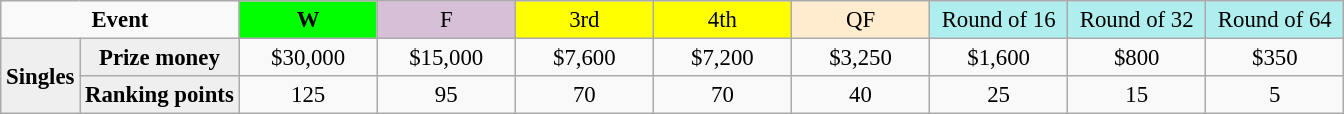<table class=wikitable style=font-size:95%;text-align:center>
<tr>
<td colspan=2 style="width:130px"><strong>Event</strong></td>
<td style="width:85px; background:lime"><strong>W</strong></td>
<td style="width:85px; background:thistle">F</td>
<td style="width:85px; background:#ffff00">3rd</td>
<td style="width:85px; background:#ffff00">4th</td>
<td style="width:85px; background:#ffebcd">QF</td>
<td style="width:85px; background:#afeeee">Round of 16</td>
<td style="width:85px; background:#afeeee">Round of 32</td>
<td style="width:85px; background:#afeeee">Round of 64</td>
</tr>
<tr>
<th rowspan=2 style=background:#efefef>Singles </th>
<th style=background:#efefef>Prize money</th>
<td>$30,000</td>
<td>$15,000</td>
<td>$7,600</td>
<td>$7,200</td>
<td>$3,250</td>
<td>$1,600</td>
<td>$800</td>
<td>$350</td>
</tr>
<tr>
<th style=background:#efefef>Ranking points</th>
<td>125</td>
<td>95</td>
<td>70</td>
<td>70</td>
<td>40</td>
<td>25</td>
<td>15</td>
<td>5</td>
</tr>
</table>
